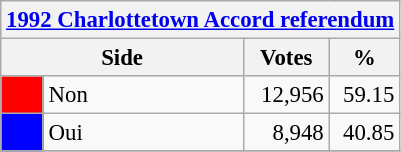<table class="wikitable" style="font-size: 95%; clear:both">
<tr style="background-color:#E9E9E9">
<th colspan=4><a href='#'>1992 Charlottetown Accord referendum</a></th>
</tr>
<tr style="background-color:#E9E9E9">
<th colspan=2 style="width: 130px">Side</th>
<th style="width: 50px">Votes</th>
<th style="width: 40px">%</th>
</tr>
<tr>
<td bgcolor="red"></td>
<td>Non</td>
<td align="right">12,956</td>
<td align="right">59.15</td>
</tr>
<tr>
<td bgcolor="blue"></td>
<td>Oui</td>
<td align="right">8,948</td>
<td align="right">40.85</td>
</tr>
<tr>
</tr>
</table>
